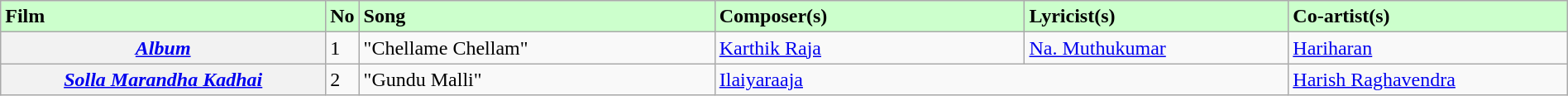<table class="wikitable plainrowheaders" width="100%" textcolor:#000;">
<tr style="background:#cfc; text-align:"center;">
<td scope="col" width=21%><strong>Film</strong></td>
<td><strong>No</strong></td>
<td scope="col" width=23%><strong>Song</strong></td>
<td scope="col" width=20%><strong>Composer(s)</strong></td>
<td scope="col" width=17%><strong>Lyricist(s)</strong></td>
<td scope="col" width=18%><strong>Co-artist(s)</strong></td>
</tr>
<tr>
<th><em><a href='#'>Album</a></em></th>
<td>1</td>
<td>"Chellame Chellam"</td>
<td><a href='#'>Karthik Raja</a></td>
<td><a href='#'>Na. Muthukumar</a></td>
<td><a href='#'>Hariharan</a></td>
</tr>
<tr>
<th><em><a href='#'>Solla Marandha Kadhai</a></em></th>
<td>2</td>
<td>"Gundu Malli"</td>
<td colspan="2"><a href='#'>Ilaiyaraaja</a></td>
<td><a href='#'>Harish Raghavendra</a></td>
</tr>
</table>
